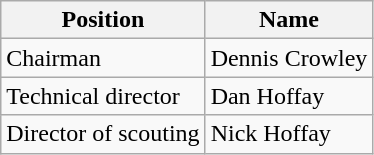<table class="wikitable">
<tr>
<th>Position</th>
<th>Name</th>
</tr>
<tr>
<td>Chairman</td>
<td>Dennis Crowley</td>
</tr>
<tr>
<td>Technical director</td>
<td>Dan Hoffay</td>
</tr>
<tr>
<td>Director of scouting</td>
<td>Nick Hoffay</td>
</tr>
</table>
